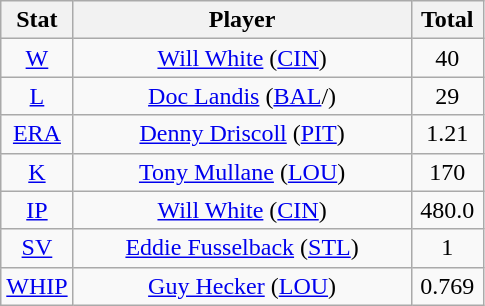<table class="wikitable" style="text-align:center;">
<tr>
<th style="width:15%;">Stat</th>
<th>Player</th>
<th style="width:15%;">Total</th>
</tr>
<tr>
<td><a href='#'>W</a></td>
<td><a href='#'>Will White</a> (<a href='#'>CIN</a>)</td>
<td>40</td>
</tr>
<tr>
<td><a href='#'>L</a></td>
<td><a href='#'>Doc Landis</a> (<a href='#'>BAL</a>/)</td>
<td>29</td>
</tr>
<tr>
<td><a href='#'>ERA</a></td>
<td><a href='#'>Denny Driscoll</a> (<a href='#'>PIT</a>)</td>
<td>1.21</td>
</tr>
<tr>
<td><a href='#'>K</a></td>
<td><a href='#'>Tony Mullane</a> (<a href='#'>LOU</a>)</td>
<td>170</td>
</tr>
<tr>
<td><a href='#'>IP</a></td>
<td><a href='#'>Will White</a> (<a href='#'>CIN</a>)</td>
<td>480.0</td>
</tr>
<tr>
<td><a href='#'>SV</a></td>
<td><a href='#'>Eddie Fusselback</a> (<a href='#'>STL</a>)</td>
<td>1</td>
</tr>
<tr>
<td><a href='#'>WHIP</a></td>
<td><a href='#'>Guy Hecker</a> (<a href='#'>LOU</a>)</td>
<td>0.769</td>
</tr>
</table>
